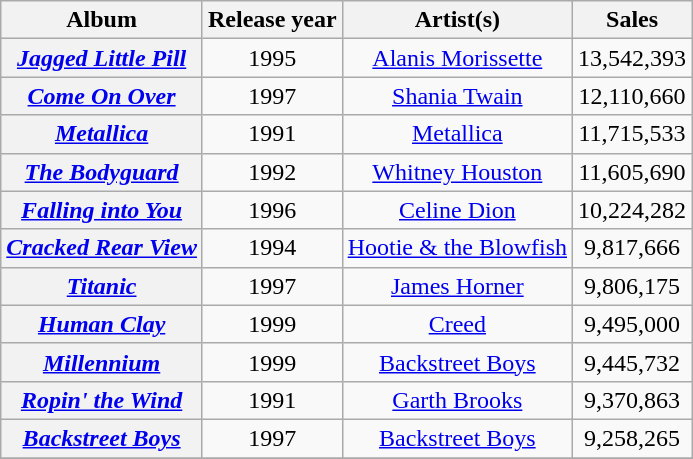<table class="wikitable plainrowheaders" style="text-align:center;">
<tr>
<th scope="col">Album</th>
<th scope="col">Release year</th>
<th scope="col">Artist(s)</th>
<th scope="col">Sales</th>
</tr>
<tr>
<th scope="row"><em><a href='#'>Jagged Little Pill</a></em></th>
<td>1995</td>
<td><a href='#'>Alanis Morissette</a></td>
<td>13,542,393</td>
</tr>
<tr>
<th scope="row"><em><a href='#'>Come On Over</a></em></th>
<td>1997</td>
<td><a href='#'>Shania Twain</a></td>
<td>12,110,660</td>
</tr>
<tr>
<th scope="row"><em><a href='#'>Metallica</a></em></th>
<td>1991</td>
<td><a href='#'>Metallica</a></td>
<td>11,715,533</td>
</tr>
<tr>
<th scope="row"><em><a href='#'>The Bodyguard</a></em></th>
<td>1992</td>
<td><a href='#'>Whitney Houston</a></td>
<td>11,605,690</td>
</tr>
<tr>
<th scope="row"><em><a href='#'>Falling into You</a></em></th>
<td>1996</td>
<td><a href='#'>Celine Dion</a></td>
<td>10,224,282</td>
</tr>
<tr>
<th scope="row"><em><a href='#'>Cracked Rear View</a></em></th>
<td>1994</td>
<td><a href='#'>Hootie & the Blowfish</a></td>
<td>9,817,666</td>
</tr>
<tr>
<th scope="row"><em><a href='#'>Titanic</a></em></th>
<td>1997</td>
<td><a href='#'>James Horner</a></td>
<td>9,806,175</td>
</tr>
<tr>
<th scope="row"><em><a href='#'>Human Clay</a></em></th>
<td>1999</td>
<td><a href='#'>Creed</a></td>
<td>9,495,000</td>
</tr>
<tr>
<th scope="row"><em><a href='#'>Millennium</a></em></th>
<td>1999</td>
<td><a href='#'>Backstreet Boys</a></td>
<td>9,445,732</td>
</tr>
<tr>
<th scope="row"><em><a href='#'>Ropin' the Wind</a></em></th>
<td>1991</td>
<td><a href='#'>Garth Brooks</a></td>
<td>9,370,863</td>
</tr>
<tr>
<th scope="row"><em><a href='#'>Backstreet Boys</a></em></th>
<td>1997</td>
<td><a href='#'>Backstreet Boys</a></td>
<td>9,258,265</td>
</tr>
<tr>
</tr>
</table>
